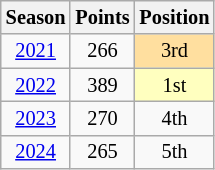<table class="wikitable" style="font-size:85%; text-align:center">
<tr>
<th>Season</th>
<th>Points</th>
<th>Position</th>
</tr>
<tr>
<td><a href='#'>2021</a></td>
<td>266</td>
<td style="background:#ffdf9f;">3rd</td>
</tr>
<tr>
<td><a href='#'>2022</a></td>
<td>389</td>
<td style="background:#ffffbf;">1st</td>
</tr>
<tr>
<td><a href='#'>2023</a></td>
<td>270</td>
<td>4th</td>
</tr>
<tr>
<td><a href='#'>2024</a></td>
<td>265</td>
<td>5th</td>
</tr>
</table>
